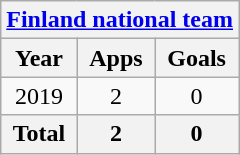<table class="wikitable" style="text-align:center">
<tr>
<th colspan=3><a href='#'>Finland national team</a></th>
</tr>
<tr>
<th>Year</th>
<th>Apps</th>
<th>Goals</th>
</tr>
<tr>
<td>2019</td>
<td>2</td>
<td>0</td>
</tr>
<tr>
<th>Total</th>
<th>2</th>
<th>0</th>
</tr>
</table>
